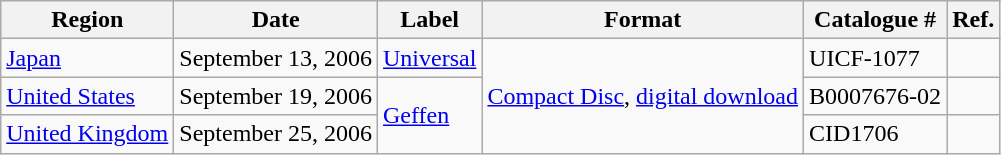<table class="wikitable">
<tr>
<th>Region</th>
<th>Date</th>
<th>Label</th>
<th>Format</th>
<th>Catalogue #</th>
<th>Ref.</th>
</tr>
<tr>
<td> <a href='#'>Japan</a></td>
<td>September 13, 2006</td>
<td><a href='#'>Universal</a></td>
<td rowspan="3"><a href='#'>Compact Disc</a>, <a href='#'>digital download</a></td>
<td rowspan="1">UICF-1077</td>
<td></td>
</tr>
<tr>
<td> <a href='#'>United States</a></td>
<td>September 19, 2006</td>
<td rowspan="2"><a href='#'>Geffen</a></td>
<td rowspan="1">B0007676-02</td>
<td></td>
</tr>
<tr>
<td> <a href='#'>United Kingdom</a></td>
<td>September 25, 2006</td>
<td>CID1706</td>
<td></td>
</tr>
</table>
